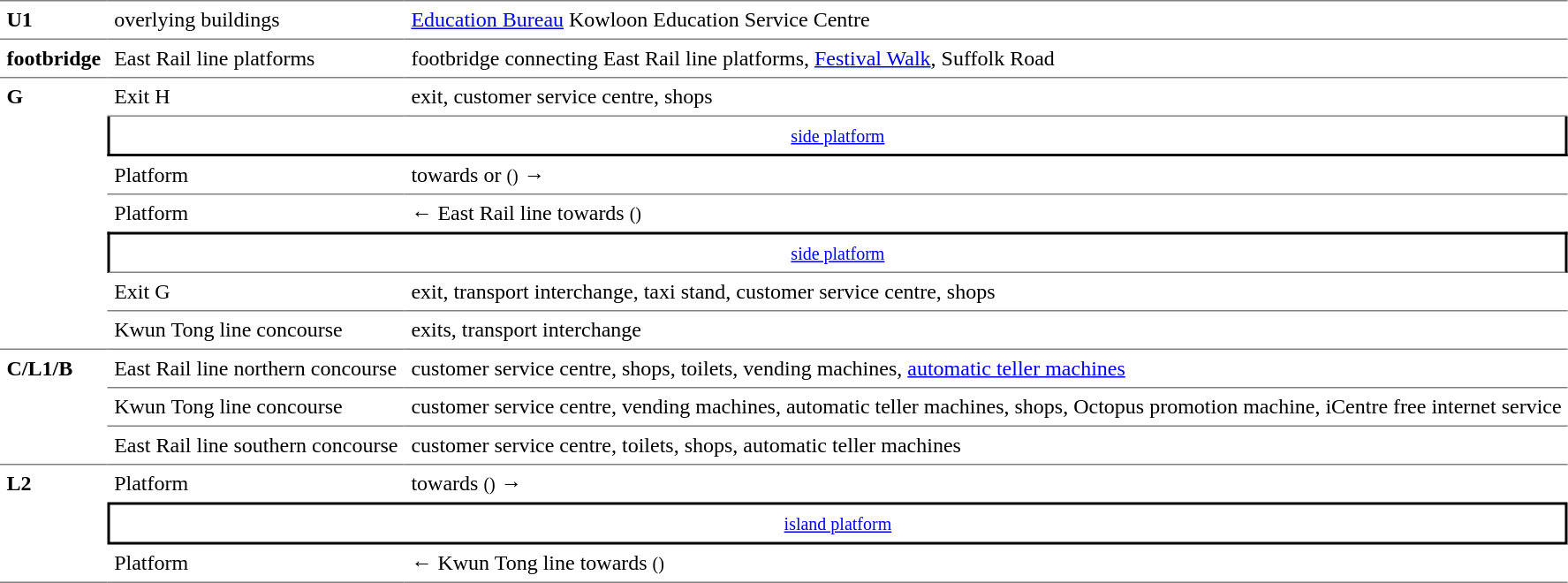<table border=0 cellspacing=0 cellpadding=5px>
<tr style="vertical-align:top;">
<td style="border-bottom:solid 1px gray;border-top:solid 1px gray;"><strong>U1</strong></td>
<td style="border-top:solid 1px gray;border-bottom:solid 1px gray;">overlying buildings</td>
<td style="border-top:solid 1px gray;border-bottom:solid 1px gray;"><a href='#'>Education Bureau</a> Kowloon Education Service Centre</td>
</tr>
<tr style="vertical-align:top;">
<td style="border-bottom:solid 1px gray;"><strong>footbridge</strong></td>
<td style="border-bottom:solid 1px gray;">East Rail line platforms</td>
<td style="border-bottom:solid 1px gray;">footbridge connecting East Rail line platforms, <a href='#'>Festival Walk</a>, Suffolk Road</td>
</tr>
<tr>
<td style="border-bottom:solid 1px gray;vertical-align:top;" rowspan=7><strong>G</strong></td>
<td style="border-bottom:solid 1px gray;">Exit H</td>
<td style="border-bottom:solid 1px gray;">exit, customer service centre, shops</td>
</tr>
<tr>
<td style="border-right:solid 2px black;border-left:solid 2px black;border-bottom:solid 2px black;text-align:center;" colspan=2><small><a href='#'>side platform</a></small></td>
</tr>
<tr>
<td style="border-bottom:solid 1px gray;">Platform </td>
<td style="border-bottom:solid 1px gray;">  towards  or  <small>()</small> →</td>
</tr>
<tr>
<td>Platform </td>
<td>←  East Rail line towards  <small>()</small></td>
</tr>
<tr>
<td style="border-top:solid 2px black;border-right:solid 2px black;border-left:solid 2px black;border-bottom:solid 1px gray;text-align:center;" colspan=2><small><a href='#'>side platform</a></small></td>
</tr>
<tr style="vertical-align:top;">
<td style="border-bottom:solid 1px gray;">Exit G</td>
<td style="border-bottom:solid 1px gray;">exit, transport interchange, taxi stand, customer service centre, shops</td>
</tr>
<tr style="vertical-align:top;">
<td style="border-bottom:solid 1px gray;">Kwun Tong line concourse</td>
<td style="border-bottom:solid 1px gray;">exits, transport interchange</td>
</tr>
<tr>
<td style="border-bottom:solid 1px gray;vertical-align:top;" rowspan=3><strong>C/L1/B</strong></td>
<td style="border-bottom:solid 1px gray;vertical-align:top;">East Rail line northern concourse</td>
<td style="border-bottom:solid 1px gray;vertical-align:top;">customer service centre, shops, toilets, vending machines, <a href='#'>automatic teller machines</a></td>
</tr>
<tr style="vertical-align:top;">
<td style="border-bottom:solid 1px gray;">Kwun Tong line concourse</td>
<td style="border-bottom:solid 1px gray;">customer service centre, vending machines, automatic teller machines, shops, Octopus promotion machine, iCentre free internet service</td>
</tr>
<tr>
<td style="border-bottom:solid 1px gray;vertical-align:top;">East Rail line southern concourse</td>
<td style="border-bottom:solid 1px gray;vertical-align:top;">customer service centre, toilets, shops, automatic teller machines</td>
</tr>
<tr>
<td style="border-bottom:solid 1px gray;vertical-align:top;" rowspan=3><strong>L2</strong></td>
<td>Platform </td>
<td>  towards  <small>()</small> →</td>
</tr>
<tr>
<td style="border-top:solid 2px black;border-right:solid 2px black;border-left:solid 2px black;border-bottom:solid 2px black;text-align:center;" colspan=2><small><a href='#'>island platform</a></small></td>
</tr>
<tr>
<td style="border-bottom:solid 1px gray;">Platform </td>
<td style="border-bottom:solid 1px gray;">←  Kwun Tong line towards  <small>()</small></td>
</tr>
</table>
